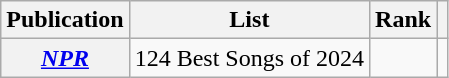<table class="wikitable sortable plainrowheaders">
<tr>
<th scope="col">Publication</th>
<th scope="col">List</th>
<th scope="col">Rank</th>
<th scope="col"></th>
</tr>
<tr>
<th scope="row"><em><a href='#'>NPR</a></em></th>
<td>124 Best Songs of 2024</td>
<td></td>
<td style="text-align: center;"></td>
</tr>
</table>
